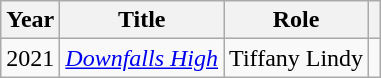<table class="wikitable sortable">
<tr>
<th>Year</th>
<th>Title</th>
<th>Role</th>
<th></th>
</tr>
<tr>
<td>2021</td>
<td><em><a href='#'>Downfalls High</a></em></td>
<td>Tiffany Lindy</td>
<td align="center"></td>
</tr>
</table>
